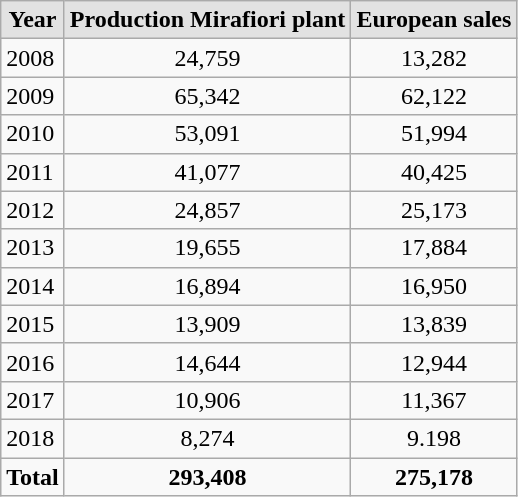<table class="wikitable" style=";">
<tr align="center">
<td style="background:#e2e2e2;"><strong>Year</strong></td>
<td style="background:#e2e2e2;"><strong>Production Mirafiori plant</strong></td>
<td style="background:#e2e2e2;"><strong>European sales</strong></td>
</tr>
<tr>
<td>2008</td>
<td align="center">24,759</td>
<td align="center">13,282</td>
</tr>
<tr>
<td>2009</td>
<td align="center">65,342</td>
<td align="center">62,122</td>
</tr>
<tr>
<td>2010</td>
<td align="center">53,091</td>
<td align="center">51,994</td>
</tr>
<tr>
<td>2011</td>
<td align="center">41,077</td>
<td align="center">40,425</td>
</tr>
<tr>
<td>2012</td>
<td align="center">24,857</td>
<td align="center">25,173</td>
</tr>
<tr>
<td>2013</td>
<td align="center">19,655</td>
<td align="center">17,884</td>
</tr>
<tr>
<td>2014</td>
<td align="center">16,894</td>
<td align="center">16,950</td>
</tr>
<tr>
<td>2015</td>
<td align="center">13,909</td>
<td align="center">13,839</td>
</tr>
<tr>
<td>2016</td>
<td align="center">14,644</td>
<td align="center">12,944</td>
</tr>
<tr>
<td>2017</td>
<td align="center">10,906</td>
<td align="center">11,367</td>
</tr>
<tr>
<td>2018</td>
<td align="center">8,274</td>
<td align="center">9.198</td>
</tr>
<tr>
<td><strong>Total</strong></td>
<td align="center"><strong>293,408</strong></td>
<td align="center"><strong>275,178</strong></td>
</tr>
</table>
